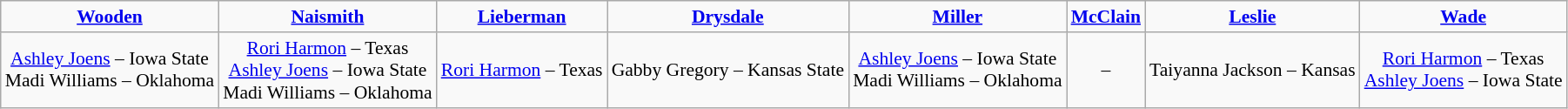<table class="wikitable" style="white-space:nowrap; font-size:90%; text-align: center;">
<tr>
<td><strong><a href='#'>Wooden</a></strong></td>
<td><strong><a href='#'>Naismith</a></strong></td>
<td><strong><a href='#'>Lieberman</a></strong></td>
<td><strong><a href='#'>Drysdale</a></strong></td>
<td><strong><a href='#'>Miller</a></strong></td>
<td><strong><a href='#'>McClain</a></strong></td>
<td><strong><a href='#'>Leslie</a></strong></td>
<td><strong><a href='#'>Wade</a></strong></td>
</tr>
<tr>
<td><a href='#'>Ashley Joens</a> – Iowa State<br>Madi Williams – Oklahoma</td>
<td><a href='#'>Rori Harmon</a> – Texas<br><a href='#'>Ashley Joens</a> – Iowa State<br>Madi Williams – Oklahoma</td>
<td><a href='#'>Rori Harmon</a> – Texas</td>
<td>Gabby Gregory – Kansas State</td>
<td><a href='#'>Ashley Joens</a> – Iowa State<br>Madi Williams – Oklahoma</td>
<td>–</td>
<td>Taiyanna Jackson – Kansas</td>
<td><a href='#'>Rori Harmon</a> – Texas<br><a href='#'>Ashley Joens</a> – Iowa State</td>
</tr>
</table>
